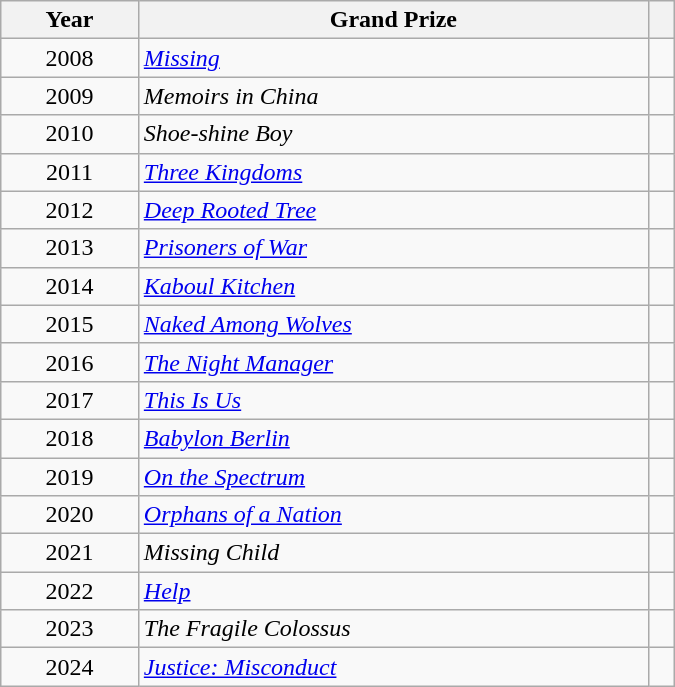<table class="wikitable" style="width:450px; text-align:center;">
<tr>
<th>Year</th>
<th>Grand Prize</th>
<th></th>
</tr>
<tr>
<td>2008</td>
<td align="left"><em><a href='#'>Missing</a></em> </td>
<td></td>
</tr>
<tr>
<td>2009</td>
<td align="left"><em>Memoirs in China</em> </td>
<td></td>
</tr>
<tr>
<td>2010</td>
<td align="left"><em>Shoe-shine Boy</em> </td>
<td></td>
</tr>
<tr>
<td>2011</td>
<td align="left"><em><a href='#'>Three Kingdoms</a></em> </td>
<td></td>
</tr>
<tr>
<td>2012</td>
<td align="left"><em><a href='#'>Deep Rooted Tree</a></em> </td>
<td></td>
</tr>
<tr>
<td>2013</td>
<td align="left"><a href='#'><em>Prisoners of War</em></a> </td>
<td></td>
</tr>
<tr>
<td>2014</td>
<td align="left"><em><a href='#'>Kaboul Kitchen</a></em> </td>
<td></td>
</tr>
<tr>
<td>2015</td>
<td align="left"><a href='#'><em>Naked Among Wolves</em></a> </td>
<td></td>
</tr>
<tr>
<td>2016</td>
<td align="left"><em><a href='#'>The Night Manager</a></em> </td>
<td></td>
</tr>
<tr>
<td>2017</td>
<td align="left"><a href='#'><em>This Is Us</em></a> </td>
<td></td>
</tr>
<tr>
<td>2018</td>
<td align="left"><em><a href='#'>Babylon Berlin</a></em> </td>
<td></td>
</tr>
<tr>
<td>2019</td>
<td align="left"><em><a href='#'>On the Spectrum</a></em> </td>
<td></td>
</tr>
<tr>
<td>2020</td>
<td align="left"><em><a href='#'>Orphans of a Nation</a></em> </td>
<td></td>
</tr>
<tr>
<td>2021</td>
<td align="left"><em>Missing Child</em> </td>
<td></td>
</tr>
<tr>
<td>2022</td>
<td align="left"><em><a href='#'>Help</a></em> </td>
<td></td>
</tr>
<tr>
<td>2023</td>
<td align="left"><em>The Fragile Colossus</em> </td>
<td></td>
</tr>
<tr>
<td>2024</td>
<td align="left"><em><a href='#'>Justice: Misconduct</a></em> </td>
<td></td>
</tr>
</table>
